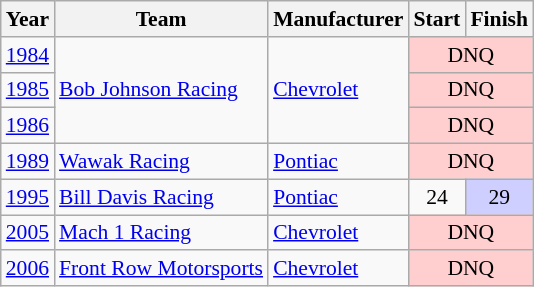<table class="wikitable" style="font-size: 90%;">
<tr>
<th>Year</th>
<th>Team</th>
<th>Manufacturer</th>
<th>Start</th>
<th>Finish</th>
</tr>
<tr>
<td><a href='#'>1984</a></td>
<td rowspan=3><a href='#'>Bob Johnson Racing</a></td>
<td rowspan=3><a href='#'>Chevrolet</a></td>
<td colspan=2 align=center style="background:#FFCFCF;">DNQ</td>
</tr>
<tr>
<td><a href='#'>1985</a></td>
<td colspan=2 align=center style="background:#FFCFCF;">DNQ</td>
</tr>
<tr>
<td><a href='#'>1986</a></td>
<td colspan=2 align=center style="background:#FFCFCF;">DNQ</td>
</tr>
<tr>
<td><a href='#'>1989</a></td>
<td><a href='#'>Wawak Racing</a></td>
<td><a href='#'>Pontiac</a></td>
<td colspan=2 align=center style="background:#FFCFCF;">DNQ</td>
</tr>
<tr>
<td><a href='#'>1995</a></td>
<td><a href='#'>Bill Davis Racing</a></td>
<td><a href='#'>Pontiac</a></td>
<td align=center>24</td>
<td align=center style="background:#CFCFFF;">29</td>
</tr>
<tr>
<td><a href='#'>2005</a></td>
<td><a href='#'>Mach 1 Racing</a></td>
<td><a href='#'>Chevrolet</a></td>
<td colspan=2 align=center style="background:#FFCFCF;">DNQ</td>
</tr>
<tr>
<td><a href='#'>2006</a></td>
<td><a href='#'>Front Row Motorsports</a></td>
<td><a href='#'>Chevrolet</a></td>
<td colspan=2 align=center style="background:#FFCFCF;">DNQ</td>
</tr>
</table>
